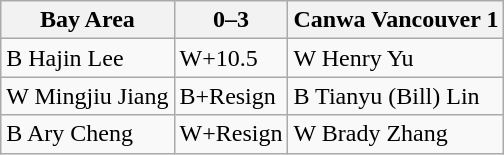<table class="wikitable">
<tr>
<th>Bay Area</th>
<th>0–3</th>
<th>Canwa Vancouver 1</th>
</tr>
<tr>
<td>B Hajin Lee</td>
<td>W+10.5</td>
<td>W Henry Yu</td>
</tr>
<tr>
<td>W Mingjiu Jiang</td>
<td>B+Resign</td>
<td>B Tianyu (Bill) Lin</td>
</tr>
<tr>
<td>B Ary Cheng</td>
<td>W+Resign</td>
<td>W Brady Zhang</td>
</tr>
</table>
